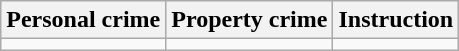<table class="wikitable">
<tr>
<th>Personal crime</th>
<th>Property crime</th>
<th>Instruction</th>
</tr>
<tr>
<td></td>
<td></td>
<td></td>
</tr>
</table>
